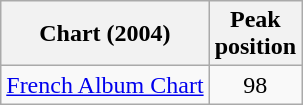<table class="wikitable sortable">
<tr>
<th>Chart (2004)</th>
<th>Peak<br>position</th>
</tr>
<tr>
<td><a href='#'>French Album Chart</a></td>
<td style="text-align:center;">98</td>
</tr>
</table>
